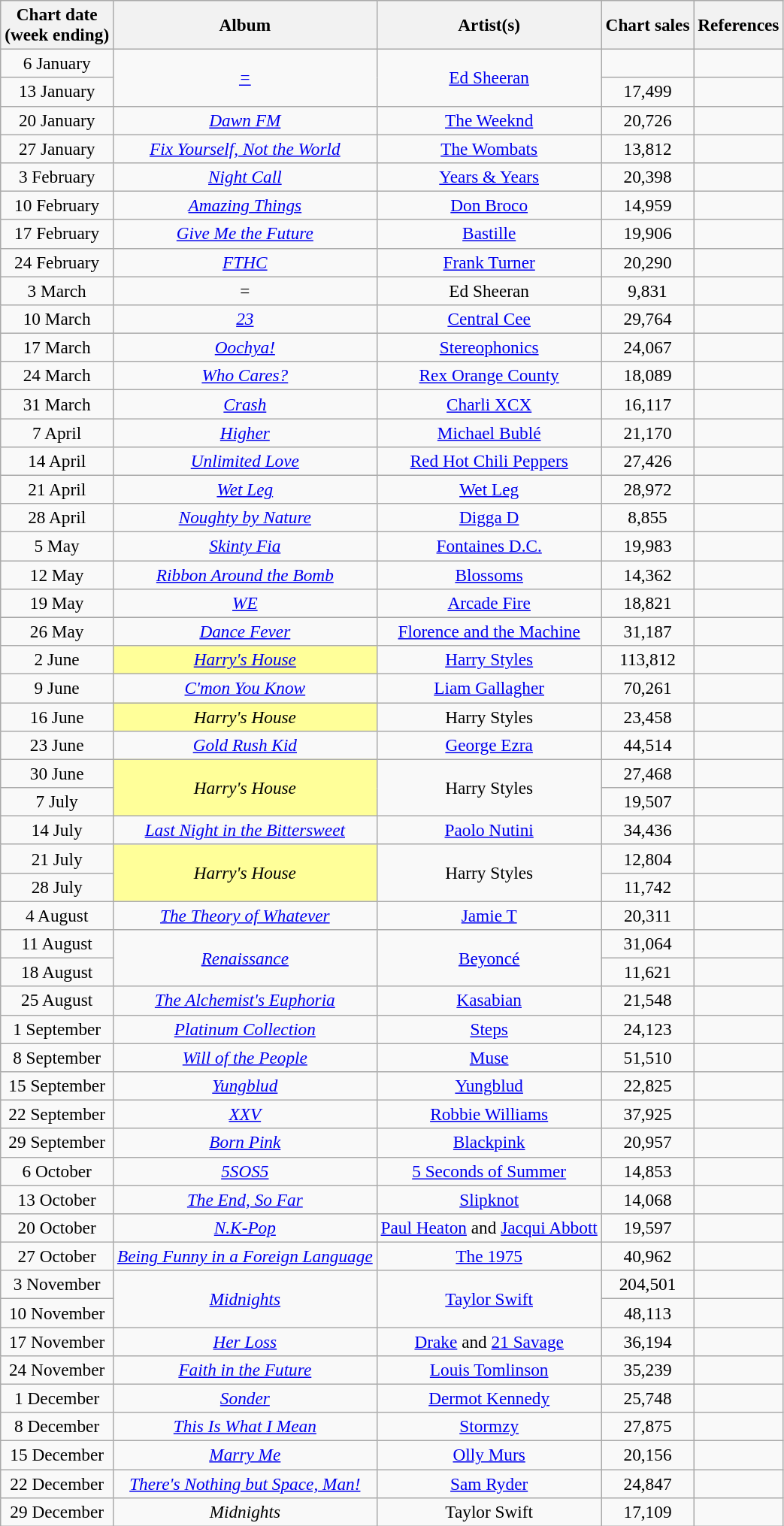<table class="wikitable" style="font-size:97%; text-align:center;">
<tr>
<th>Chart date<br>(week ending)</th>
<th>Album</th>
<th>Artist(s)</th>
<th>Chart sales</th>
<th>References</th>
</tr>
<tr>
<td>6 January</td>
<td rowspan="2"><em><a href='#'>=</a></em></td>
<td rowspan="2"><a href='#'>Ed Sheeran</a></td>
<td></td>
<td></td>
</tr>
<tr>
<td>13 January</td>
<td>17,499</td>
<td></td>
</tr>
<tr>
<td>20 January</td>
<td><em><a href='#'>Dawn FM</a></em></td>
<td><a href='#'>The Weeknd</a></td>
<td>20,726</td>
<td></td>
</tr>
<tr>
<td>27 January</td>
<td><em><a href='#'>Fix Yourself, Not the World</a></em></td>
<td><a href='#'>The Wombats</a></td>
<td>13,812</td>
<td></td>
</tr>
<tr>
<td>3 February</td>
<td><em><a href='#'>Night Call</a></em></td>
<td><a href='#'>Years & Years</a></td>
<td>20,398</td>
<td></td>
</tr>
<tr>
<td>10 February</td>
<td><em><a href='#'>Amazing Things</a></em></td>
<td><a href='#'>Don Broco</a></td>
<td>14,959</td>
<td></td>
</tr>
<tr>
<td>17 February</td>
<td><em><a href='#'>Give Me the Future</a></em></td>
<td><a href='#'>Bastille</a></td>
<td>19,906</td>
<td></td>
</tr>
<tr>
<td>24 February</td>
<td><em><a href='#'>FTHC</a></em></td>
<td><a href='#'>Frank Turner</a></td>
<td>20,290</td>
<td></td>
</tr>
<tr>
<td>3 March</td>
<td>=</td>
<td>Ed Sheeran</td>
<td>9,831</td>
<td></td>
</tr>
<tr>
<td>10 March</td>
<td><em><a href='#'>23</a></em></td>
<td><a href='#'>Central Cee</a></td>
<td>29,764</td>
<td></td>
</tr>
<tr>
<td>17 March</td>
<td><em><a href='#'>Oochya!</a></em></td>
<td><a href='#'>Stereophonics</a></td>
<td>24,067</td>
<td></td>
</tr>
<tr>
<td>24 March</td>
<td><em><a href='#'>Who Cares?</a></em></td>
<td><a href='#'>Rex Orange County</a></td>
<td>18,089</td>
<td></td>
</tr>
<tr>
<td>31 March</td>
<td><em><a href='#'>Crash</a></em></td>
<td><a href='#'>Charli XCX</a></td>
<td>16,117</td>
<td></td>
</tr>
<tr>
<td>7 April</td>
<td><em><a href='#'>Higher</a></em></td>
<td><a href='#'>Michael Bublé</a></td>
<td>21,170</td>
<td></td>
</tr>
<tr>
<td>14 April</td>
<td><em><a href='#'>Unlimited Love</a></em></td>
<td><a href='#'>Red Hot Chili Peppers</a></td>
<td>27,426</td>
<td></td>
</tr>
<tr>
<td>21 April</td>
<td><em><a href='#'>Wet Leg</a></em></td>
<td><a href='#'>Wet Leg</a></td>
<td>28,972</td>
<td></td>
</tr>
<tr>
<td>28 April</td>
<td><em><a href='#'>Noughty by Nature</a></em></td>
<td><a href='#'>Digga D</a></td>
<td>8,855</td>
<td></td>
</tr>
<tr>
<td>5 May</td>
<td><em><a href='#'>Skinty Fia</a></em></td>
<td><a href='#'>Fontaines D.C.</a></td>
<td>19,983</td>
<td></td>
</tr>
<tr>
<td>12 May</td>
<td><em><a href='#'>Ribbon Around the Bomb</a></em></td>
<td><a href='#'>Blossoms</a></td>
<td>14,362</td>
<td></td>
</tr>
<tr>
<td>19 May</td>
<td><em><a href='#'>WE</a></em></td>
<td><a href='#'>Arcade Fire</a></td>
<td>18,821</td>
<td></td>
</tr>
<tr>
<td>26 May</td>
<td><em><a href='#'>Dance Fever</a></em></td>
<td><a href='#'>Florence and the Machine</a></td>
<td>31,187</td>
<td></td>
</tr>
<tr>
<td>2 June</td>
<td bgcolor=#FFFF99><em><a href='#'>Harry's House</a></em></td>
<td><a href='#'>Harry Styles</a></td>
<td>113,812</td>
<td></td>
</tr>
<tr>
<td>9 June</td>
<td><em><a href='#'>C'mon You Know</a></em></td>
<td><a href='#'>Liam Gallagher</a></td>
<td>70,261</td>
<td></td>
</tr>
<tr>
<td>16 June</td>
<td bgcolor=#FFFF99><em>Harry's House</em></td>
<td>Harry Styles</td>
<td>23,458</td>
<td></td>
</tr>
<tr>
<td>23 June</td>
<td><em><a href='#'>Gold Rush Kid</a></em></td>
<td><a href='#'>George Ezra</a></td>
<td>44,514</td>
<td></td>
</tr>
<tr>
<td>30 June</td>
<td bgcolor=#FFFF99 rowspan=2><em>Harry's House</em></td>
<td rowspan=2>Harry Styles</td>
<td>27,468</td>
<td></td>
</tr>
<tr>
<td>7 July</td>
<td>19,507</td>
<td></td>
</tr>
<tr>
<td>14 July</td>
<td><em><a href='#'>Last Night in the Bittersweet</a></em></td>
<td><a href='#'>Paolo Nutini</a></td>
<td>34,436</td>
<td></td>
</tr>
<tr>
<td>21 July</td>
<td bgcolor=#FFFF99 rowspan="2"><em>Harry's House</em></td>
<td rowspan="2">Harry Styles</td>
<td>12,804</td>
<td></td>
</tr>
<tr>
<td>28 July</td>
<td>11,742</td>
<td></td>
</tr>
<tr>
<td>4 August</td>
<td><em><a href='#'>The Theory of Whatever</a></em></td>
<td><a href='#'>Jamie T</a></td>
<td>20,311</td>
<td></td>
</tr>
<tr>
<td>11 August</td>
<td rowspan=2><em><a href='#'>Renaissance</a></em></td>
<td rowspan=2><a href='#'>Beyoncé</a></td>
<td>31,064</td>
<td></td>
</tr>
<tr>
<td>18 August</td>
<td>11,621</td>
<td></td>
</tr>
<tr>
<td>25 August</td>
<td><em><a href='#'>The Alchemist's Euphoria</a></em></td>
<td><a href='#'>Kasabian</a></td>
<td>21,548</td>
<td></td>
</tr>
<tr>
<td>1 September</td>
<td><em><a href='#'>Platinum Collection</a></em></td>
<td><a href='#'>Steps</a></td>
<td>24,123</td>
<td></td>
</tr>
<tr>
<td>8 September</td>
<td><em><a href='#'>Will of the People</a></em></td>
<td><a href='#'>Muse</a></td>
<td>51,510</td>
<td></td>
</tr>
<tr>
<td>15 September</td>
<td><em><a href='#'>Yungblud</a></em></td>
<td><a href='#'>Yungblud</a></td>
<td>22,825</td>
<td></td>
</tr>
<tr>
<td>22 September</td>
<td><em><a href='#'>XXV</a></em></td>
<td><a href='#'>Robbie Williams</a></td>
<td>37,925</td>
<td></td>
</tr>
<tr>
<td>29 September</td>
<td><em><a href='#'>Born Pink</a></em></td>
<td><a href='#'>Blackpink</a></td>
<td>20,957</td>
<td></td>
</tr>
<tr>
<td>6 October</td>
<td><em><a href='#'>5SOS5</a></em></td>
<td><a href='#'>5 Seconds of Summer</a></td>
<td>14,853</td>
<td></td>
</tr>
<tr>
<td>13 October</td>
<td><em><a href='#'>The End, So Far</a></em></td>
<td><a href='#'>Slipknot</a></td>
<td>14,068</td>
<td></td>
</tr>
<tr>
<td>20 October</td>
<td><em><a href='#'>N.K-Pop</a></em></td>
<td><a href='#'>Paul Heaton</a> and <a href='#'>Jacqui Abbott</a></td>
<td>19,597</td>
<td></td>
</tr>
<tr>
<td>27 October</td>
<td><em><a href='#'>Being Funny in a Foreign Language</a></em></td>
<td><a href='#'>The 1975</a></td>
<td>40,962</td>
<td></td>
</tr>
<tr>
<td>3 November</td>
<td rowspan=2><em><a href='#'>Midnights</a></em></td>
<td rowspan=2><a href='#'>Taylor Swift</a></td>
<td>204,501</td>
<td></td>
</tr>
<tr>
<td>10 November</td>
<td>48,113</td>
<td></td>
</tr>
<tr>
<td>17 November</td>
<td><em><a href='#'>Her Loss</a></em></td>
<td><a href='#'>Drake</a> and <a href='#'>21 Savage</a></td>
<td>36,194</td>
<td></td>
</tr>
<tr>
<td>24 November</td>
<td><em><a href='#'>Faith in the Future</a></em></td>
<td><a href='#'>Louis Tomlinson</a></td>
<td>35,239</td>
<td></td>
</tr>
<tr>
<td>1 December</td>
<td><em><a href='#'>Sonder</a></em></td>
<td><a href='#'>Dermot Kennedy</a></td>
<td>25,748</td>
<td></td>
</tr>
<tr>
<td>8 December</td>
<td><em><a href='#'>This Is What I Mean</a></em></td>
<td><a href='#'>Stormzy</a></td>
<td>27,875</td>
<td></td>
</tr>
<tr>
<td>15 December</td>
<td><em><a href='#'>Marry Me</a></em></td>
<td><a href='#'>Olly Murs</a></td>
<td>20,156</td>
<td></td>
</tr>
<tr>
<td>22 December</td>
<td><em><a href='#'>There's Nothing but Space, Man!</a></em></td>
<td><a href='#'>Sam Ryder</a></td>
<td>24,847</td>
<td></td>
</tr>
<tr>
<td>29 December</td>
<td><em>Midnights</em></td>
<td>Taylor Swift</td>
<td>17,109</td>
<td></td>
</tr>
</table>
